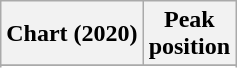<table class="wikitable sortable plainrowheaders" style="text-align:center">
<tr>
<th scope="col">Chart (2020)</th>
<th scope="col">Peak<br>position</th>
</tr>
<tr>
</tr>
<tr>
</tr>
<tr>
</tr>
</table>
